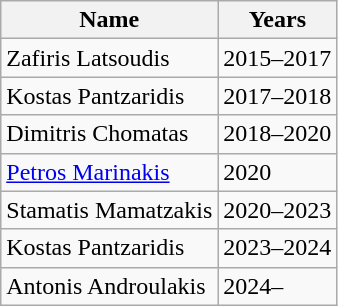<table class="wikitable">
<tr>
<th>Name</th>
<th>Years</th>
</tr>
<tr>
<td> Zafiris Latsoudis</td>
<td>2015–2017</td>
</tr>
<tr>
<td> Kostas Pantzaridis</td>
<td>2017–2018</td>
</tr>
<tr>
<td> Dimitris Chomatas</td>
<td>2018–2020</td>
</tr>
<tr>
<td> <a href='#'>Petros Marinakis</a></td>
<td>2020</td>
</tr>
<tr>
<td> Stamatis Mamatzakis</td>
<td>2020–2023</td>
</tr>
<tr>
<td> Kostas Pantzaridis</td>
<td>2023–2024</td>
</tr>
<tr>
<td> Antonis Androulakis</td>
<td>2024–</td>
</tr>
</table>
